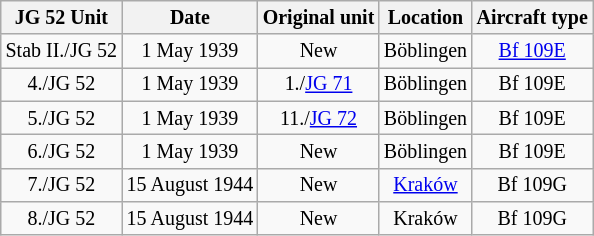<table class="wikitable" align="center" style="font-size: 10pt; text-align:center">
<tr>
<th>JG 52 Unit</th>
<th>Date</th>
<th>Original unit</th>
<th>Location</th>
<th>Aircraft type</th>
</tr>
<tr>
<td>Stab II./JG 52</td>
<td>1 May 1939</td>
<td>New</td>
<td>Böblingen</td>
<td><a href='#'>Bf 109E</a></td>
</tr>
<tr>
<td>4./JG 52</td>
<td>1 May 1939</td>
<td>1./<a href='#'>JG 71</a></td>
<td>Böblingen</td>
<td>Bf 109E</td>
</tr>
<tr>
<td>5./JG 52</td>
<td>1 May 1939</td>
<td>11./<a href='#'>JG 72</a></td>
<td>Böblingen</td>
<td>Bf 109E</td>
</tr>
<tr>
<td>6./JG 52</td>
<td>1 May 1939</td>
<td>New</td>
<td>Böblingen</td>
<td>Bf 109E</td>
</tr>
<tr>
<td>7./JG 52</td>
<td>15 August 1944</td>
<td>New</td>
<td><a href='#'>Kraków</a></td>
<td>Bf 109G</td>
</tr>
<tr>
<td>8./JG 52</td>
<td>15 August 1944</td>
<td>New</td>
<td>Kraków</td>
<td>Bf 109G</td>
</tr>
</table>
